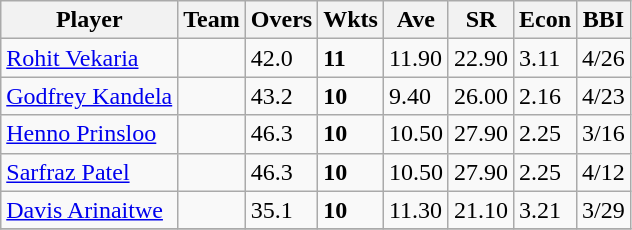<table class="wikitable sortable">
<tr>
<th>Player</th>
<th>Team</th>
<th>Overs</th>
<th>Wkts</th>
<th>Ave</th>
<th>SR</th>
<th>Econ</th>
<th>BBI</th>
</tr>
<tr>
<td><a href='#'>Rohit Vekaria</a></td>
<td></td>
<td>42.0</td>
<td><strong>11</strong></td>
<td>11.90</td>
<td>22.90</td>
<td>3.11</td>
<td>4/26</td>
</tr>
<tr>
<td><a href='#'>Godfrey Kandela</a></td>
<td></td>
<td>43.2</td>
<td><strong>10</strong></td>
<td>9.40</td>
<td>26.00</td>
<td>2.16</td>
<td>4/23</td>
</tr>
<tr>
<td><a href='#'>Henno Prinsloo</a></td>
<td></td>
<td>46.3</td>
<td><strong>10</strong></td>
<td>10.50</td>
<td>27.90</td>
<td>2.25</td>
<td>3/16</td>
</tr>
<tr>
<td><a href='#'>Sarfraz Patel</a></td>
<td></td>
<td>46.3</td>
<td><strong>10</strong></td>
<td>10.50</td>
<td>27.90</td>
<td>2.25</td>
<td>4/12</td>
</tr>
<tr>
<td><a href='#'>Davis Arinaitwe</a></td>
<td></td>
<td>35.1</td>
<td><strong>10</strong></td>
<td>11.30</td>
<td>21.10</td>
<td>3.21</td>
<td>3/29</td>
</tr>
<tr>
</tr>
</table>
